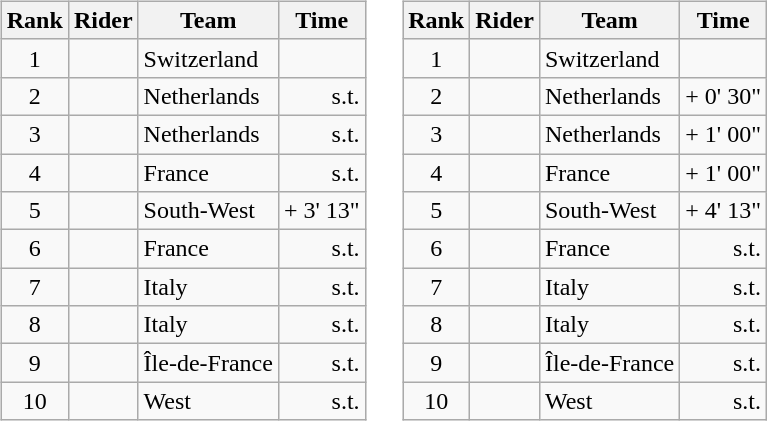<table>
<tr>
<td><br><table class="wikitable">
<tr>
<th scope="col">Rank</th>
<th scope="col">Rider</th>
<th scope="col">Team</th>
<th scope="col">Time</th>
</tr>
<tr>
<td style="text-align:center;">1</td>
<td></td>
<td>Switzerland</td>
<td style="text-align:right;"></td>
</tr>
<tr>
<td style="text-align:center;">2</td>
<td></td>
<td>Netherlands</td>
<td style="text-align:right;">s.t.</td>
</tr>
<tr>
<td style="text-align:center;">3</td>
<td></td>
<td>Netherlands</td>
<td style="text-align:right;">s.t.</td>
</tr>
<tr>
<td style="text-align:center;">4</td>
<td></td>
<td>France</td>
<td style="text-align:right;">s.t.</td>
</tr>
<tr>
<td style="text-align:center;">5</td>
<td></td>
<td>South-West</td>
<td style="text-align:right;">+ 3' 13"</td>
</tr>
<tr>
<td style="text-align:center;">6</td>
<td></td>
<td>France</td>
<td style="text-align:right;">s.t.</td>
</tr>
<tr>
<td style="text-align:center;">7</td>
<td></td>
<td>Italy</td>
<td style="text-align:right;">s.t.</td>
</tr>
<tr>
<td style="text-align:center;">8</td>
<td></td>
<td>Italy</td>
<td style="text-align:right;">s.t.</td>
</tr>
<tr>
<td style="text-align:center;">9</td>
<td></td>
<td>Île-de-France</td>
<td style="text-align:right;">s.t.</td>
</tr>
<tr>
<td style="text-align:center;">10</td>
<td></td>
<td>West</td>
<td style="text-align:right;">s.t.</td>
</tr>
</table>
</td>
<td></td>
<td><br><table class="wikitable">
<tr>
<th scope="col">Rank</th>
<th scope="col">Rider</th>
<th scope="col">Team</th>
<th scope="col">Time</th>
</tr>
<tr>
<td style="text-align:center;">1</td>
<td>  </td>
<td>Switzerland</td>
<td style="text-align:right;"></td>
</tr>
<tr>
<td style="text-align:center;">2</td>
<td></td>
<td>Netherlands</td>
<td style="text-align:right;">+ 0' 30"</td>
</tr>
<tr>
<td style="text-align:center;">3</td>
<td></td>
<td>Netherlands</td>
<td style="text-align:right;">+ 1' 00"</td>
</tr>
<tr>
<td style="text-align:center;">4</td>
<td></td>
<td>France</td>
<td style="text-align:right;">+ 1' 00"</td>
</tr>
<tr>
<td style="text-align:center;">5</td>
<td></td>
<td>South-West</td>
<td style="text-align:right;">+ 4' 13"</td>
</tr>
<tr>
<td style="text-align:center;">6</td>
<td></td>
<td>France</td>
<td style="text-align:right;">s.t.</td>
</tr>
<tr>
<td style="text-align:center;">7</td>
<td></td>
<td>Italy</td>
<td style="text-align:right;">s.t.</td>
</tr>
<tr>
<td style="text-align:center;">8</td>
<td></td>
<td>Italy</td>
<td style="text-align:right;">s.t.</td>
</tr>
<tr>
<td style="text-align:center;">9</td>
<td></td>
<td>Île-de-France</td>
<td style="text-align:right;">s.t.</td>
</tr>
<tr>
<td style="text-align:center;">10</td>
<td></td>
<td>West</td>
<td style="text-align:right;">s.t.</td>
</tr>
</table>
</td>
</tr>
</table>
